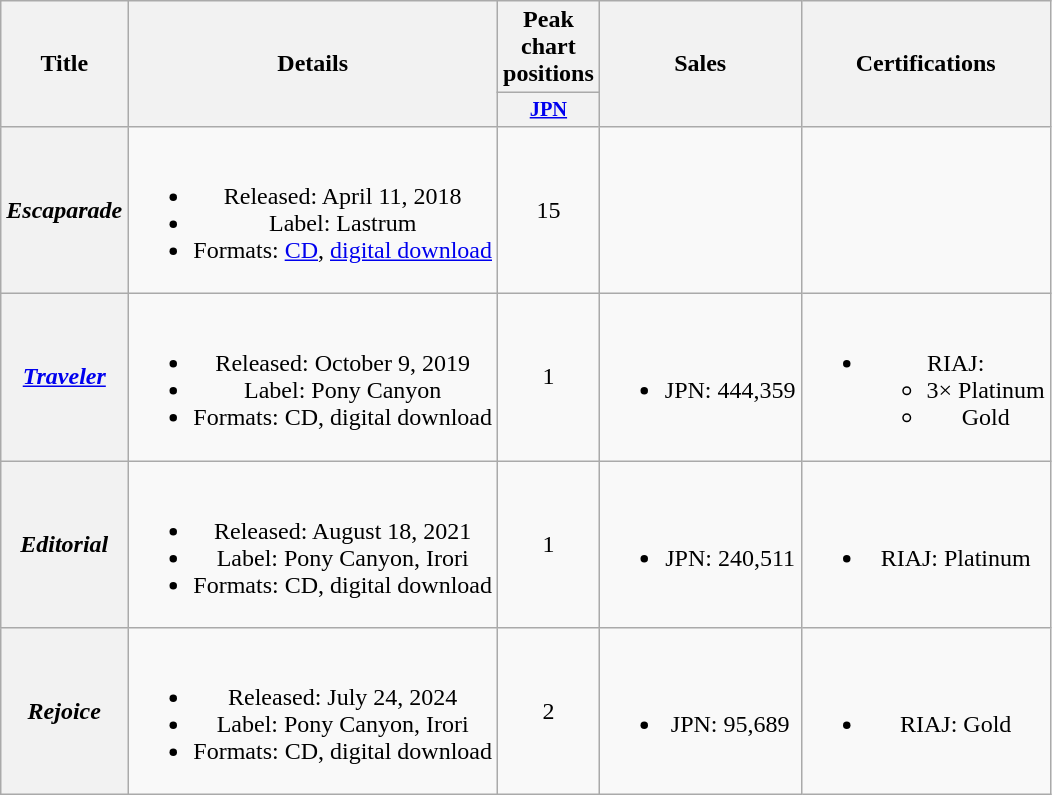<table class="wikitable plainrowheaders" style="text-align:center;">
<tr>
<th scope="col" rowspan="2">Title</th>
<th scope="col" rowspan="2">Details</th>
<th scope="col">Peak<br>chart<br>positions</th>
<th scope="col" rowspan="2">Sales</th>
<th scope="col" rowspan="2">Certifications</th>
</tr>
<tr>
<th scope="col" style="width:2.5em;font-size:85%;"><a href='#'>JPN</a><br></th>
</tr>
<tr>
<th scope="row"><em>Escaparade</em></th>
<td><br><ul><li>Released: April 11, 2018</li><li>Label: Lastrum</li><li>Formats: <a href='#'>CD</a>, <a href='#'>digital download</a></li></ul></td>
<td>15</td>
<td></td>
<td></td>
</tr>
<tr>
<th scope="row"><em><a href='#'>Traveler</a></em></th>
<td><br><ul><li>Released: October 9, 2019</li><li>Label: Pony Canyon</li><li>Formats: CD, digital download</li></ul></td>
<td>1</td>
<td><br><ul><li>JPN: 444,359</li></ul></td>
<td><br><ul><li>RIAJ:<ul><li>3× Platinum </li><li>Gold </li></ul></li></ul></td>
</tr>
<tr>
<th scope="row"><em>Editorial</em></th>
<td><br><ul><li>Released: August 18, 2021</li><li>Label: Pony Canyon, Irori</li><li>Formats: CD, digital download</li></ul></td>
<td>1</td>
<td><br><ul><li>JPN: 240,511</li></ul></td>
<td><br><ul><li>RIAJ: Platinum </li></ul></td>
</tr>
<tr>
<th scope="row"><em>Rejoice</em></th>
<td><br><ul><li>Released: July 24, 2024</li><li>Label: Pony Canyon, Irori</li><li>Formats: CD, digital download</li></ul></td>
<td>2</td>
<td><br><ul><li>JPN: 95,689</li></ul></td>
<td><br><ul><li>RIAJ: Gold </li></ul></td>
</tr>
</table>
